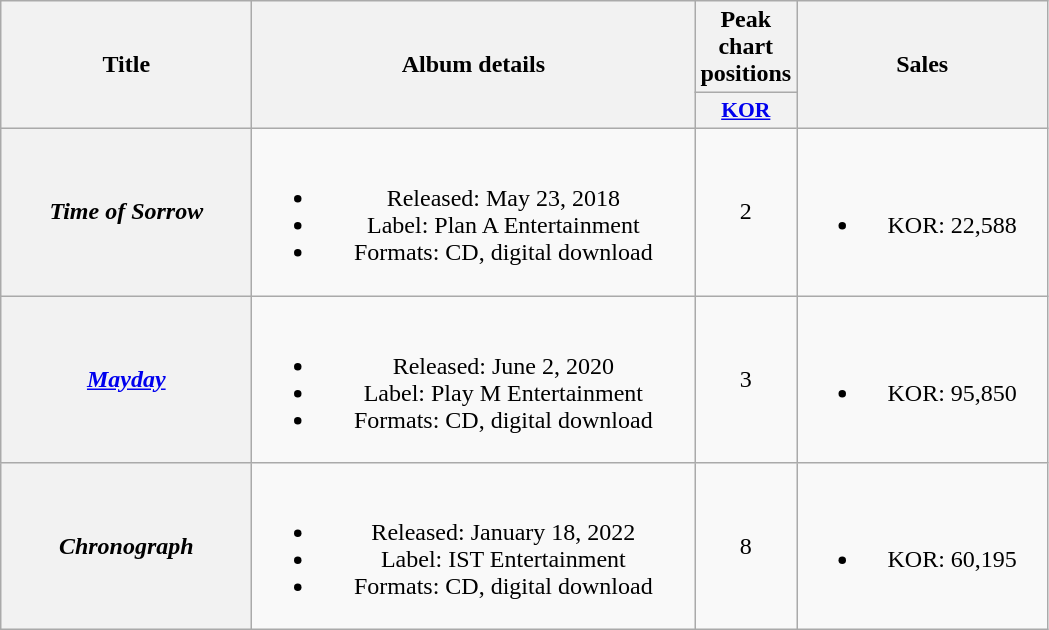<table class="wikitable plainrowheaders" style="text-align:center;">
<tr>
<th scope="col" rowspan="2" style="width:10em">Title</th>
<th scope="col" rowspan="2" style="width:18em;">Album details</th>
<th scope="col" colspan="1">Peak chart<br>positions</th>
<th scope="col" rowspan="2" style="width:10em;">Sales</th>
</tr>
<tr>
<th scope="col" style="width:3em;font-size:90%;"><a href='#'>KOR</a><br></th>
</tr>
<tr>
<th scope=row><em>Time of Sorrow</em></th>
<td><br><ul><li>Released: May 23, 2018</li><li>Label:  Plan A Entertainment</li><li>Formats: CD, digital download</li></ul></td>
<td>2</td>
<td><br><ul><li>KOR: 22,588</li></ul></td>
</tr>
<tr>
<th scope=row><em><a href='#'>Mayday</a></em></th>
<td><br><ul><li>Released: June 2, 2020</li><li>Label:  Play M Entertainment</li><li>Formats: CD, digital download</li></ul></td>
<td>3</td>
<td><br><ul><li>KOR: 95,850</li></ul></td>
</tr>
<tr>
<th scope=row><em>Chronograph</em></th>
<td><br><ul><li>Released: January 18, 2022</li><li>Label: IST Entertainment</li><li>Formats: CD, digital download</li></ul></td>
<td>8</td>
<td><br><ul><li>KOR: 60,195</li></ul></td>
</tr>
</table>
